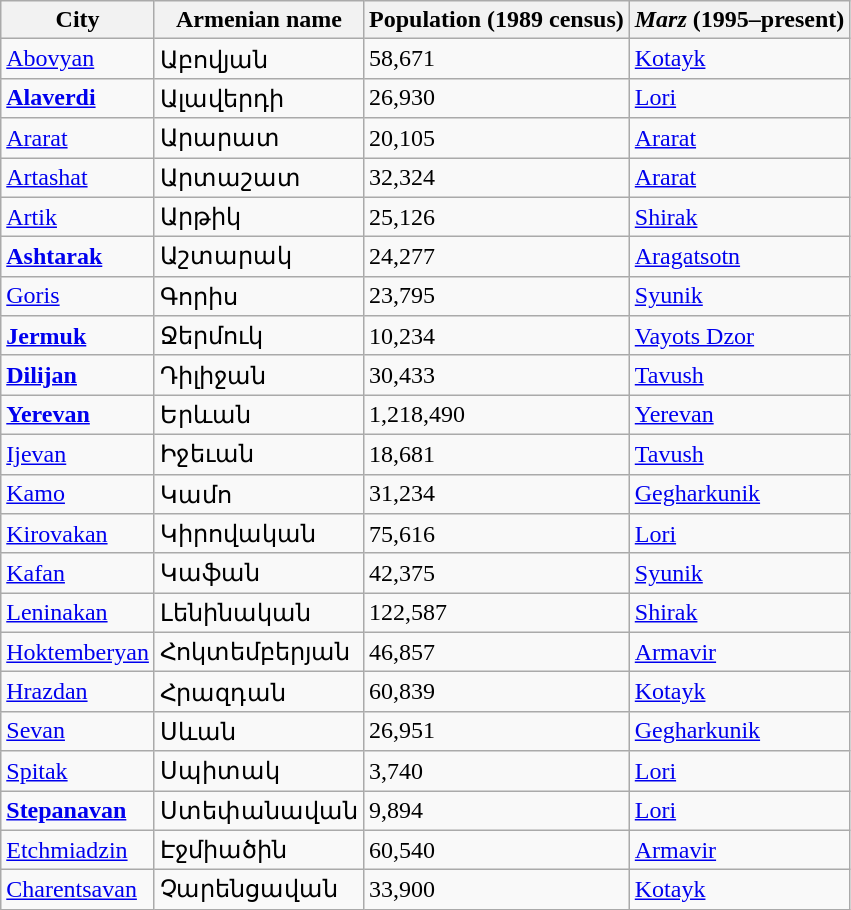<table class="wikitable sortable">
<tr>
<th>City</th>
<th>Armenian name</th>
<th>Population (1989 census)</th>
<th><em>Marz</em> (1995–present)</th>
</tr>
<tr>
<td><a href='#'>Abovyan</a></td>
<td>Աբովյան</td>
<td>58,671</td>
<td><a href='#'>Kotayk</a></td>
</tr>
<tr>
<td><a href='#'><strong>Alaverdi</strong></a></td>
<td>Ալավերդի</td>
<td>26,930</td>
<td><a href='#'>Lori</a></td>
</tr>
<tr>
<td><a href='#'>Ararat</a></td>
<td>Արարատ</td>
<td>20,105</td>
<td><a href='#'>Ararat</a></td>
</tr>
<tr>
<td><a href='#'>Artashat</a></td>
<td>Արտաշատ</td>
<td>32,324</td>
<td><a href='#'>Ararat</a></td>
</tr>
<tr>
<td><a href='#'>Artik</a></td>
<td>Արթիկ</td>
<td>25,126</td>
<td><a href='#'>Shirak</a></td>
</tr>
<tr>
<td><strong><a href='#'>Ashtarak</a></strong></td>
<td>Աշտարակ</td>
<td>24,277</td>
<td><a href='#'>Aragatsotn</a></td>
</tr>
<tr>
<td><a href='#'>Goris</a></td>
<td>Գորիս</td>
<td>23,795</td>
<td><a href='#'>Syunik</a></td>
</tr>
<tr>
<td><strong><a href='#'>Jermuk</a></strong></td>
<td>Ջերմուկ</td>
<td>10,234</td>
<td><a href='#'>Vayots Dzor</a></td>
</tr>
<tr>
<td><strong><a href='#'>Dilijan</a></strong></td>
<td>Դիլիջան</td>
<td>30,433</td>
<td><a href='#'>Tavush</a></td>
</tr>
<tr>
<td><strong><a href='#'>Yerevan</a></strong></td>
<td>Երևան</td>
<td>1,218,490</td>
<td><a href='#'>Yerevan</a></td>
</tr>
<tr>
<td><a href='#'>Ijevan</a></td>
<td>Իջեւան</td>
<td>18,681</td>
<td><a href='#'>Tavush</a></td>
</tr>
<tr>
<td><a href='#'>Kamo</a></td>
<td>Կամո</td>
<td>31,234</td>
<td><a href='#'>Gegharkunik</a></td>
</tr>
<tr>
<td><a href='#'>Kirovakan</a></td>
<td>Կիրովական</td>
<td>75,616</td>
<td><a href='#'>Lori</a></td>
</tr>
<tr>
<td><a href='#'>Kafan</a></td>
<td>Կաֆան</td>
<td>42,375</td>
<td><a href='#'>Syunik</a></td>
</tr>
<tr>
<td><a href='#'>Leninakan</a></td>
<td>Լենինական</td>
<td>122,587</td>
<td><a href='#'>Shirak</a></td>
</tr>
<tr>
<td><a href='#'>Hoktemberyan</a></td>
<td>Հոկտեմբերյան</td>
<td>46,857</td>
<td><a href='#'>Armavir</a></td>
</tr>
<tr>
<td><a href='#'>Hrazdan</a></td>
<td>Հրազդան</td>
<td>60,839</td>
<td><a href='#'>Kotayk</a></td>
</tr>
<tr>
<td><a href='#'>Sevan</a></td>
<td>Սևան</td>
<td>26,951</td>
<td><a href='#'>Gegharkunik</a></td>
</tr>
<tr>
<td><a href='#'>Spitak</a></td>
<td>Սպիտակ</td>
<td>3,740</td>
<td><a href='#'>Lori</a></td>
</tr>
<tr>
<td><strong><a href='#'>Stepanavan</a></strong></td>
<td>Ստեփանավան</td>
<td>9,894</td>
<td><a href='#'>Lori</a></td>
</tr>
<tr>
<td><a href='#'>Etchmiadzin</a></td>
<td>Էջմիածին</td>
<td>60,540</td>
<td><a href='#'>Armavir</a></td>
</tr>
<tr>
<td><a href='#'>Charentsavan</a></td>
<td>Չարենցավան</td>
<td>33,900</td>
<td><a href='#'>Kotayk</a></td>
</tr>
</table>
